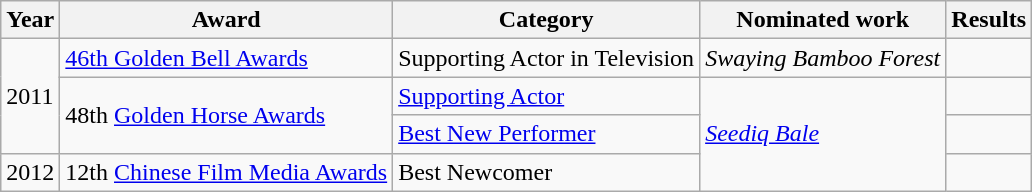<table class="wikitable sortable">
<tr>
<th>Year</th>
<th>Award</th>
<th>Category</th>
<th>Nominated work</th>
<th>Results</th>
</tr>
<tr>
<td rowspan="3">2011</td>
<td><a href='#'>46th Golden Bell Awards</a></td>
<td>Supporting Actor in Television</td>
<td><em>Swaying Bamboo Forest</em></td>
<td></td>
</tr>
<tr>
<td rowspan="2">48th <a href='#'>Golden Horse Awards</a></td>
<td><a href='#'>Supporting Actor</a></td>
<td rowspan="3"><em><a href='#'>Seediq Bale</a></em></td>
<td></td>
</tr>
<tr>
<td><a href='#'>Best New Performer</a></td>
<td></td>
</tr>
<tr>
<td>2012</td>
<td>12th <a href='#'>Chinese Film Media Awards</a></td>
<td>Best Newcomer</td>
<td></td>
</tr>
</table>
